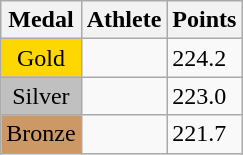<table class="wikitable">
<tr>
<th>Medal</th>
<th>Athlete</th>
<th>Points</th>
</tr>
<tr>
<td style="text-align:center;background-color:gold;">Gold</td>
<td></td>
<td>224.2</td>
</tr>
<tr>
<td style="text-align:center;background-color:silver;">Silver</td>
<td></td>
<td>223.0</td>
</tr>
<tr>
<td style="text-align:center;background-color:#CC9966;">Bronze</td>
<td></td>
<td>221.7</td>
</tr>
</table>
